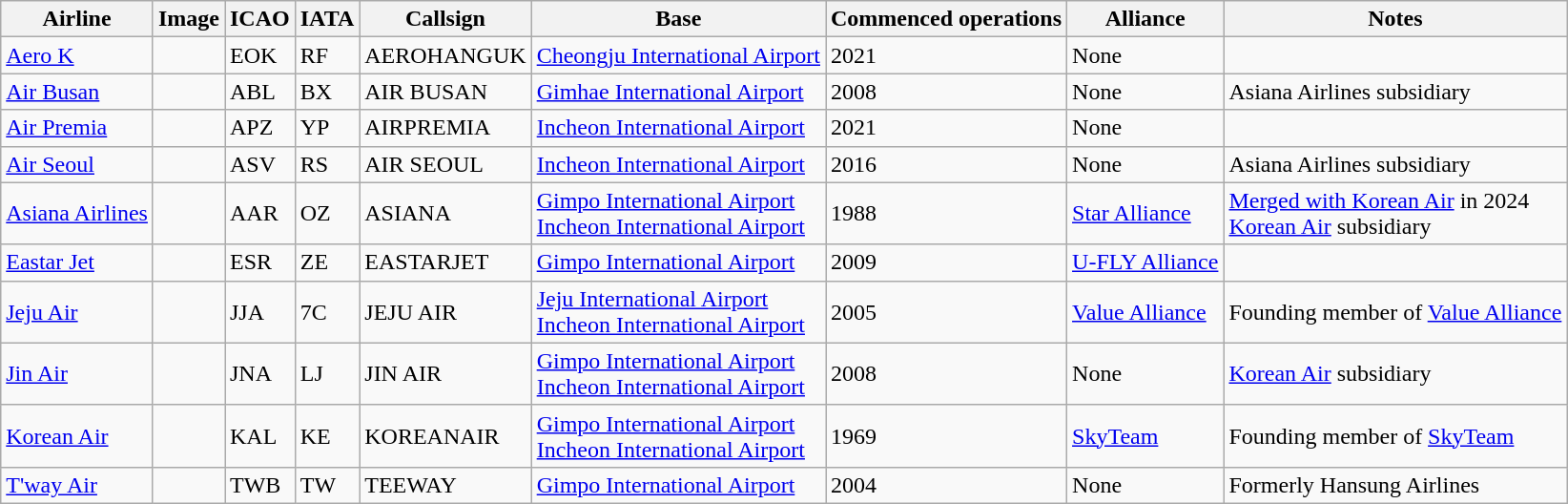<table class="wikitable sortable">
<tr valign="middle">
<th>Airline</th>
<th>Image</th>
<th>ICAO</th>
<th>IATA</th>
<th>Callsign</th>
<th>Base</th>
<th>Commenced operations</th>
<th>Alliance</th>
<th>Notes</th>
</tr>
<tr>
<td><a href='#'>Aero K</a></td>
<td></td>
<td>EOK</td>
<td>RF</td>
<td>AEROHANGUK</td>
<td><a href='#'>Cheongju International Airport</a></td>
<td>2021</td>
<td>None</td>
<td></td>
</tr>
<tr>
<td><a href='#'>Air Busan</a></td>
<td></td>
<td>ABL</td>
<td>BX</td>
<td>AIR BUSAN</td>
<td><a href='#'>Gimhae International Airport</a></td>
<td>2008</td>
<td>None</td>
<td>Asiana Airlines subsidiary</td>
</tr>
<tr>
<td><a href='#'>Air Premia</a></td>
<td></td>
<td>APZ</td>
<td>YP</td>
<td>AIRPREMIA</td>
<td><a href='#'>Incheon International Airport</a></td>
<td>2021</td>
<td>None</td>
<td></td>
</tr>
<tr>
<td><a href='#'>Air Seoul</a></td>
<td></td>
<td>ASV</td>
<td>RS</td>
<td>AIR SEOUL</td>
<td><a href='#'>Incheon International Airport</a></td>
<td>2016</td>
<td>None</td>
<td>Asiana Airlines subsidiary</td>
</tr>
<tr>
<td><a href='#'>Asiana Airlines</a></td>
<td></td>
<td>AAR</td>
<td>OZ</td>
<td>ASIANA</td>
<td><a href='#'>Gimpo International Airport</a><br><a href='#'>Incheon International Airport</a></td>
<td>1988</td>
<td><a href='#'>Star Alliance</a></td>
<td><a href='#'>Merged with Korean Air</a> in 2024</br><a href='#'>Korean Air</a> subsidiary</td>
</tr>
<tr>
<td><a href='#'>Eastar Jet</a></td>
<td></td>
<td>ESR</td>
<td>ZE</td>
<td>EASTARJET</td>
<td><a href='#'>Gimpo International Airport</a></td>
<td>2009</td>
<td><a href='#'>U-FLY Alliance</a></td>
<td></td>
</tr>
<tr>
<td><a href='#'>Jeju Air</a></td>
<td></td>
<td>JJA</td>
<td>7C</td>
<td>JEJU AIR</td>
<td><a href='#'>Jeju International Airport</a><br> <a href='#'>Incheon International Airport</a></td>
<td>2005</td>
<td><a href='#'>Value Alliance</a></td>
<td>Founding member of <a href='#'>Value Alliance</a></td>
</tr>
<tr>
<td><a href='#'>Jin Air</a></td>
<td></td>
<td>JNA</td>
<td>LJ</td>
<td>JIN AIR</td>
<td><a href='#'>Gimpo International Airport</a><br> <a href='#'>Incheon International Airport</a></td>
<td>2008</td>
<td>None</td>
<td><a href='#'>Korean Air</a> subsidiary</td>
</tr>
<tr>
<td><a href='#'>Korean Air</a></td>
<td></td>
<td>KAL</td>
<td>KE</td>
<td>KOREANAIR</td>
<td><a href='#'>Gimpo International Airport</a><br><a href='#'>Incheon International Airport</a></td>
<td>1969</td>
<td><a href='#'>SkyTeam</a></td>
<td>Founding member of <a href='#'>SkyTeam</a></td>
</tr>
<tr>
<td><a href='#'>T'way Air</a></td>
<td></td>
<td>TWB</td>
<td>TW</td>
<td>TEEWAY</td>
<td><a href='#'>Gimpo International Airport</a></td>
<td>2004</td>
<td>None</td>
<td>Formerly Hansung Airlines</td>
</tr>
</table>
